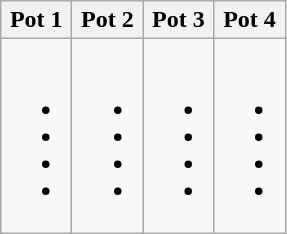<table class="wikitable">
<tr>
<th width=25%>Pot 1</th>
<th width=25%>Pot 2</th>
<th width=25%>Pot 3</th>
<th width=25%>Pot 4</th>
</tr>
<tr style="vertical-align: top;">
<td><br><ul><li></li><li></li><li></li><li></li></ul></td>
<td><br><ul><li></li><li></li><li></li><li></li></ul></td>
<td><br><ul><li></li><li></li><li></li><li></li></ul></td>
<td><br><ul><li></li><li></li><li></li><li></li></ul></td>
</tr>
</table>
